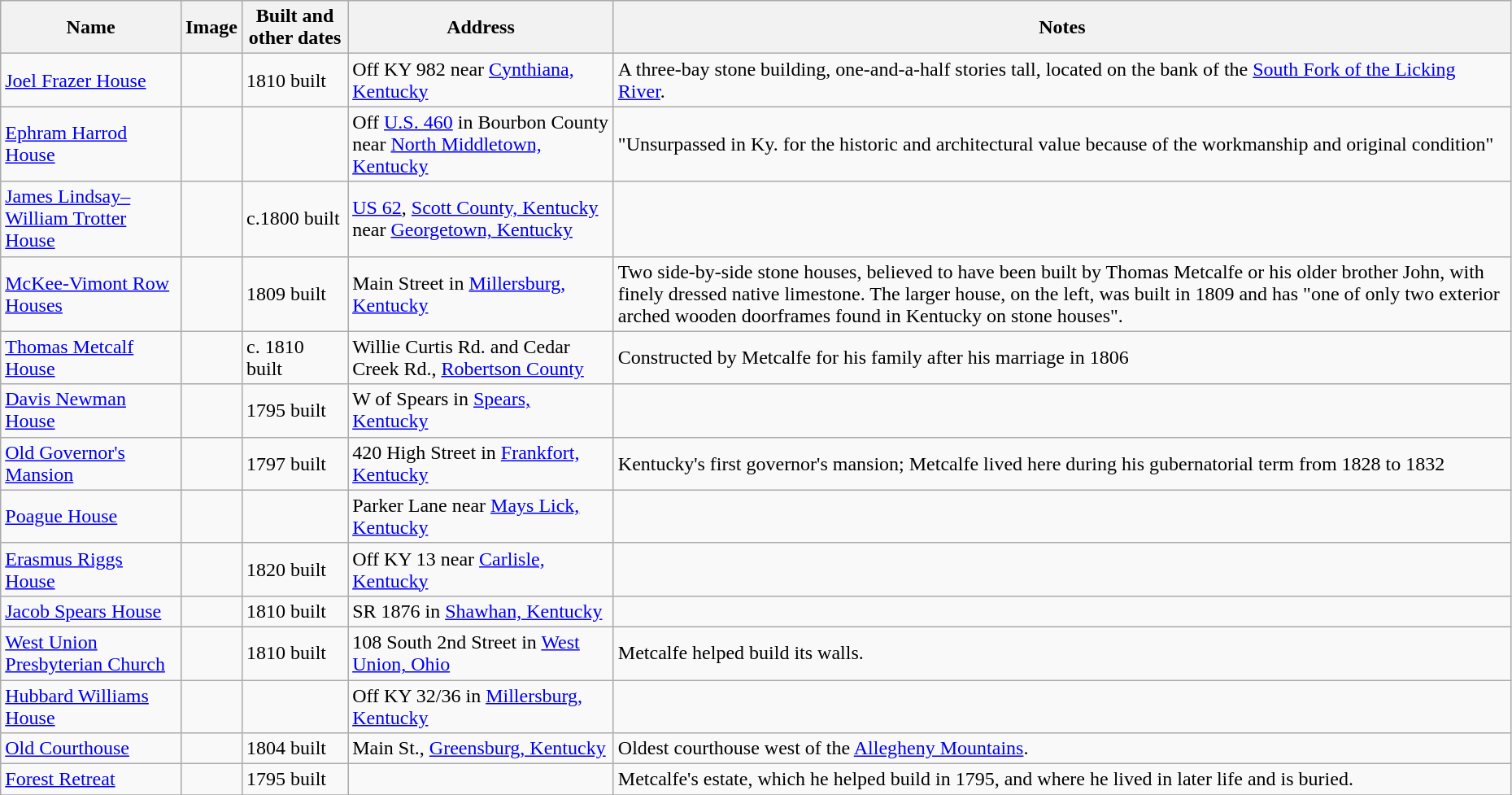<table class="wikitable sortable" style="width:98%">
<tr>
<th><strong>Name</strong></th>
<th class="unsortable"><strong>Image</strong></th>
<th><strong>Built and other dates</strong></th>
<th><strong>Address</strong></th>
<th><strong>Notes</strong></th>
</tr>
<tr>
<td><a href='#'>Joel Frazer House</a></td>
<td></td>
<td>1810 built<br></td>
<td>Off KY 982 near <a href='#'>Cynthiana, Kentucky</a><br></td>
<td>A three-bay stone building, one-and-a-half stories tall, located on the bank of the <a href='#'>South Fork of the Licking River</a>.</td>
</tr>
<tr>
<td><a href='#'>Ephram Harrod House</a></td>
<td></td>
<td></td>
<td>Off <a href='#'>U.S. 460</a> in Bourbon County near <a href='#'>North Middletown, Kentucky</a><br></td>
<td>"Unsurpassed in Ky. for the historic and architectural value because of the workmanship and original condition"</td>
</tr>
<tr>
<td><a href='#'>James Lindsay–William Trotter House</a></td>
<td></td>
<td>c.1800 built</td>
<td><a href='#'>US 62</a>, <a href='#'>Scott County, Kentucky</a> near <a href='#'>Georgetown, Kentucky</a><br></td>
<td></td>
</tr>
<tr>
<td><a href='#'>McKee-Vimont Row Houses</a></td>
<td></td>
<td>1809 built</td>
<td>Main Street in <a href='#'>Millersburg, Kentucky</a><br></td>
<td>Two side-by-side stone houses, believed to have been built by Thomas Metcalfe or his older brother John, with finely dressed native limestone. The larger house, on the left, was built in 1809 and has "one of only two exterior arched wooden doorframes found in Kentucky on stone houses".</td>
</tr>
<tr>
<td><a href='#'>Thomas Metcalf House</a></td>
<td></td>
<td>c. 1810 built</td>
<td>Willie Curtis Rd. and Cedar Creek Rd., <a href='#'>Robertson County</a><br></td>
<td>Constructed by Metcalfe for his family after his marriage in 1806</td>
</tr>
<tr>
<td><a href='#'>Davis Newman House</a></td>
<td></td>
<td>1795 built</td>
<td>W of Spears in <a href='#'>Spears, Kentucky</a></td>
<td></td>
</tr>
<tr>
<td><a href='#'>Old Governor's Mansion</a></td>
<td></td>
<td>1797 built</td>
<td>420 High Street in <a href='#'>Frankfort, Kentucky</a><br></td>
<td>Kentucky's first governor's mansion; Metcalfe lived here during his gubernatorial term from 1828 to 1832</td>
</tr>
<tr>
<td><a href='#'>Poague House</a></td>
<td></td>
<td></td>
<td>Parker Lane near <a href='#'>Mays Lick, Kentucky</a><br></td>
<td></td>
</tr>
<tr>
<td><a href='#'>Erasmus Riggs House</a></td>
<td></td>
<td>1820 built</td>
<td>Off KY 13 near <a href='#'>Carlisle, Kentucky</a></td>
<td></td>
</tr>
<tr>
<td><a href='#'>Jacob Spears House</a></td>
<td></td>
<td>1810 built</td>
<td>SR 1876 in <a href='#'>Shawhan, Kentucky</a></td>
<td></td>
</tr>
<tr>
<td><a href='#'>West Union Presbyterian Church</a></td>
<td></td>
<td>1810 built</td>
<td>108 South 2nd Street in <a href='#'>West Union, Ohio</a><br></td>
<td>Metcalfe helped build its walls.</td>
</tr>
<tr>
<td><a href='#'>Hubbard Williams House</a></td>
<td></td>
<td></td>
<td>Off KY 32/36 in <a href='#'>Millersburg, Kentucky</a></td>
<td></td>
</tr>
<tr>
<td><a href='#'>Old Courthouse</a></td>
<td></td>
<td>1804 built</td>
<td>Main St., <a href='#'>Greensburg, Kentucky</a><br></td>
<td>Oldest courthouse west of the <a href='#'>Allegheny Mountains</a>.</td>
</tr>
<tr>
<td><a href='#'>Forest Retreat</a></td>
<td></td>
<td>1795 built</td>
<td></td>
<td>Metcalfe's estate, which he helped build in 1795, and where he lived in later life and is buried.</td>
</tr>
<tr>
</tr>
</table>
